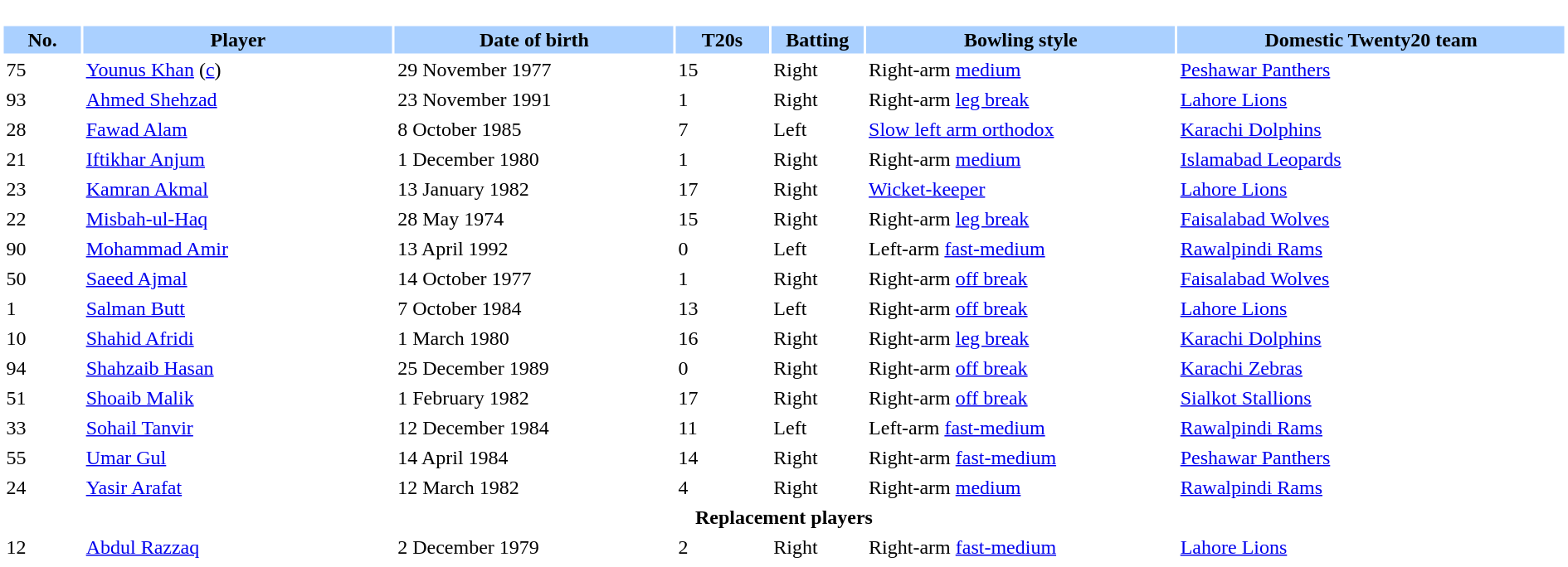<table border="0" width="100%">
<tr>
<td bgcolor="#FFFFFF" valign="top" width="90%"><br><table border="0" cellspacing="2" cellpadding="2" width="100%">
<tr bgcolor=AAD0FF>
<th width=5%>No.</th>
<th width=20%>Player</th>
<th width=18%>Date of birth</th>
<th width=6%>T20s</th>
<th width=6%>Batting</th>
<th width=20%>Bowling style</th>
<th width=25%>Domestic Twenty20 team</th>
</tr>
<tr>
<td>75</td>
<td><a href='#'>Younus Khan</a> (<a href='#'>c</a>)</td>
<td>29 November 1977</td>
<td>15</td>
<td>Right</td>
<td>Right-arm <a href='#'>medium</a></td>
<td> <a href='#'>Peshawar Panthers</a></td>
</tr>
<tr>
<td>93</td>
<td><a href='#'>Ahmed Shehzad</a></td>
<td>23 November 1991</td>
<td>1</td>
<td>Right</td>
<td>Right-arm <a href='#'>leg break</a></td>
<td> <a href='#'>Lahore Lions</a></td>
</tr>
<tr>
<td>28</td>
<td><a href='#'>Fawad Alam</a></td>
<td>8 October 1985</td>
<td>7</td>
<td>Left</td>
<td><a href='#'>Slow left arm orthodox</a></td>
<td> <a href='#'>Karachi Dolphins</a></td>
</tr>
<tr>
<td>21</td>
<td><a href='#'>Iftikhar Anjum</a></td>
<td>1 December 1980</td>
<td>1</td>
<td>Right</td>
<td>Right-arm <a href='#'>medium</a></td>
<td> <a href='#'>Islamabad Leopards</a></td>
</tr>
<tr>
<td>23</td>
<td><a href='#'>Kamran Akmal</a></td>
<td>13 January 1982</td>
<td>17</td>
<td>Right</td>
<td><a href='#'>Wicket-keeper</a></td>
<td> <a href='#'>Lahore Lions</a></td>
</tr>
<tr>
<td>22</td>
<td><a href='#'>Misbah-ul-Haq</a></td>
<td>28 May 1974</td>
<td>15</td>
<td>Right</td>
<td>Right-arm <a href='#'>leg break</a></td>
<td> <a href='#'>Faisalabad Wolves</a></td>
</tr>
<tr>
<td>90</td>
<td><a href='#'>Mohammad Amir</a></td>
<td>13 April 1992</td>
<td>0</td>
<td>Left</td>
<td>Left-arm <a href='#'>fast-medium</a></td>
<td> <a href='#'>Rawalpindi Rams</a></td>
</tr>
<tr>
<td>50</td>
<td><a href='#'>Saeed Ajmal</a></td>
<td>14 October 1977</td>
<td>1</td>
<td>Right</td>
<td>Right-arm <a href='#'>off break</a></td>
<td> <a href='#'>Faisalabad Wolves</a></td>
</tr>
<tr>
<td>1</td>
<td><a href='#'>Salman Butt</a></td>
<td>7 October 1984</td>
<td>13</td>
<td>Left</td>
<td>Right-arm <a href='#'>off break</a></td>
<td> <a href='#'>Lahore Lions</a></td>
</tr>
<tr>
<td>10</td>
<td><a href='#'>Shahid Afridi</a></td>
<td>1 March 1980</td>
<td>16</td>
<td>Right</td>
<td>Right-arm <a href='#'>leg break</a></td>
<td> <a href='#'>Karachi Dolphins</a></td>
</tr>
<tr>
<td>94</td>
<td><a href='#'>Shahzaib Hasan</a></td>
<td>25 December 1989</td>
<td>0</td>
<td>Right</td>
<td>Right-arm <a href='#'>off break</a></td>
<td> <a href='#'>Karachi Zebras</a></td>
</tr>
<tr>
<td>51</td>
<td><a href='#'>Shoaib Malik</a></td>
<td>1 February 1982</td>
<td>17</td>
<td>Right</td>
<td>Right-arm <a href='#'>off break</a></td>
<td> <a href='#'>Sialkot Stallions</a></td>
</tr>
<tr>
<td>33</td>
<td><a href='#'>Sohail Tanvir</a></td>
<td>12 December 1984</td>
<td>11</td>
<td>Left</td>
<td>Left-arm <a href='#'>fast-medium</a></td>
<td> <a href='#'>Rawalpindi Rams</a></td>
</tr>
<tr>
<td>55</td>
<td><a href='#'>Umar Gul</a></td>
<td>14 April 1984</td>
<td>14</td>
<td>Right</td>
<td>Right-arm <a href='#'>fast-medium</a></td>
<td> <a href='#'>Peshawar Panthers</a></td>
</tr>
<tr>
<td>24</td>
<td><a href='#'>Yasir Arafat</a></td>
<td>12 March 1982</td>
<td>4</td>
<td>Right</td>
<td>Right-arm <a href='#'>medium</a></td>
<td> <a href='#'>Rawalpindi Rams</a></td>
</tr>
<tr>
<th colspan="7">Replacement players</th>
</tr>
<tr>
<td>12</td>
<td><a href='#'>Abdul Razzaq</a></td>
<td>2 December 1979</td>
<td>2</td>
<td>Right</td>
<td>Right-arm <a href='#'>fast-medium</a></td>
<td> <a href='#'>Lahore Lions</a></td>
</tr>
<tr>
</tr>
</table>
</td>
</tr>
<tr>
</tr>
</table>
